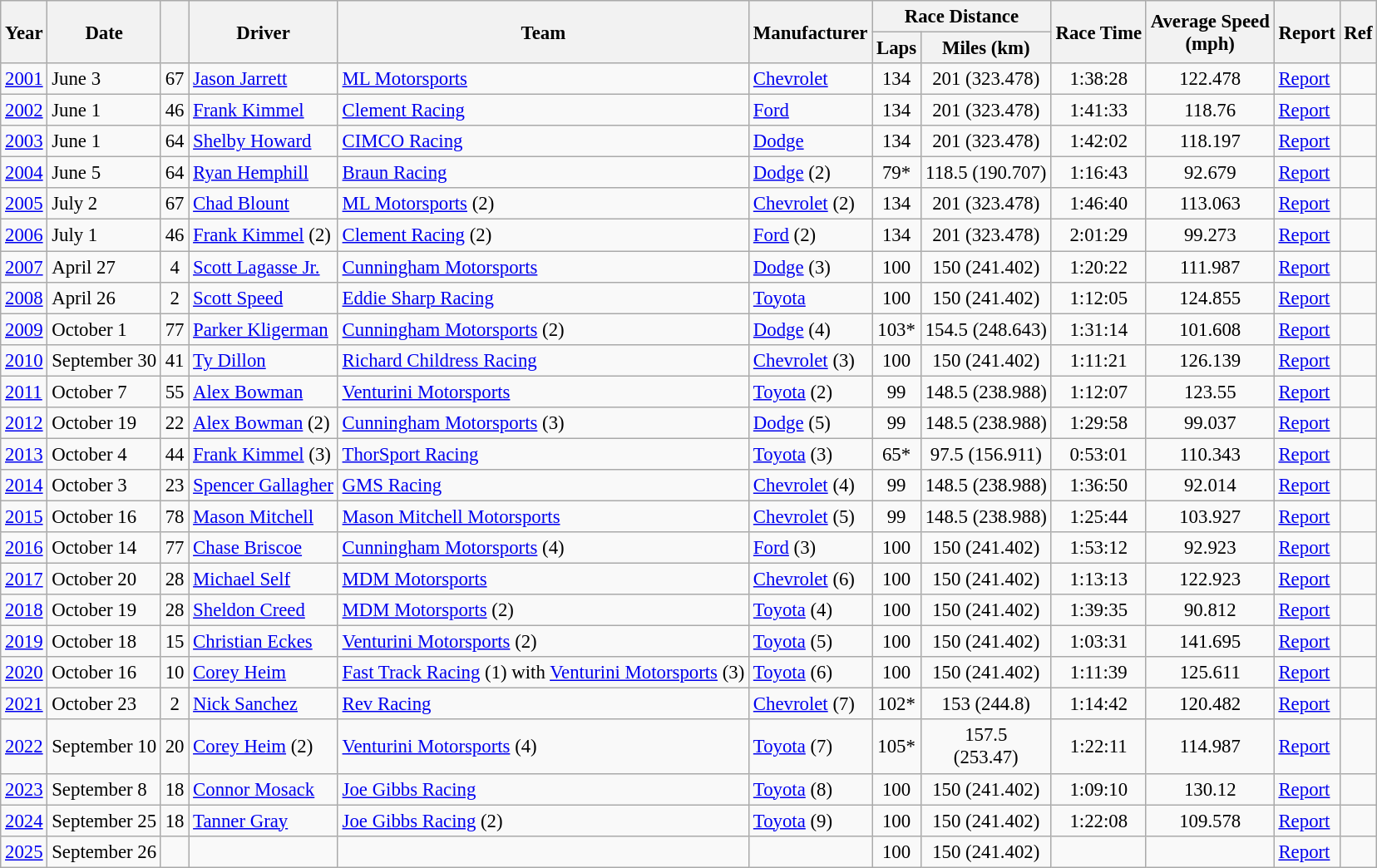<table class="wikitable" style="font-size: 95%;">
<tr>
<th rowspan=2>Year</th>
<th rowspan=2>Date</th>
<th rowspan=2></th>
<th rowspan=2>Driver</th>
<th rowspan=2>Team</th>
<th rowspan=2>Manufacturer</th>
<th colspan=2>Race Distance</th>
<th rowspan=2>Race Time</th>
<th rowspan=2>Average Speed<br>(mph)</th>
<th rowspan=2>Report</th>
<th rowspan=2>Ref</th>
</tr>
<tr>
<th>Laps</th>
<th>Miles (km)</th>
</tr>
<tr>
<td><a href='#'>2001</a></td>
<td>June 3</td>
<td align="center">67</td>
<td><a href='#'>Jason Jarrett</a></td>
<td><a href='#'>ML Motorsports</a></td>
<td><a href='#'>Chevrolet</a></td>
<td align="center">134</td>
<td align="center">201 (323.478)</td>
<td align="center">1:38:28</td>
<td align="center">122.478</td>
<td><a href='#'>Report</a></td>
<td align="center"></td>
</tr>
<tr>
<td><a href='#'>2002</a></td>
<td>June 1</td>
<td align="center">46</td>
<td><a href='#'>Frank Kimmel</a></td>
<td><a href='#'>Clement Racing</a></td>
<td><a href='#'>Ford</a></td>
<td align="center">134</td>
<td align="center">201 (323.478)</td>
<td align="center">1:41:33</td>
<td align="center">118.76</td>
<td><a href='#'>Report</a></td>
<td align="center"></td>
</tr>
<tr>
<td><a href='#'>2003</a></td>
<td>June 1</td>
<td align="center">64</td>
<td><a href='#'>Shelby Howard</a></td>
<td><a href='#'>CIMCO Racing</a></td>
<td><a href='#'>Dodge</a></td>
<td align="center">134</td>
<td align="center">201 (323.478)</td>
<td align="center">1:42:02</td>
<td align="center">118.197</td>
<td><a href='#'>Report</a></td>
<td align="center"></td>
</tr>
<tr>
<td><a href='#'>2004</a></td>
<td>June 5</td>
<td align="center">64</td>
<td><a href='#'>Ryan Hemphill</a></td>
<td><a href='#'>Braun Racing</a></td>
<td><a href='#'>Dodge</a> (2)</td>
<td align="center">79*</td>
<td align="center">118.5 (190.707)</td>
<td align="center">1:16:43</td>
<td align="center">92.679</td>
<td><a href='#'>Report</a></td>
<td align="center"></td>
</tr>
<tr>
<td><a href='#'>2005</a></td>
<td>July 2</td>
<td align="center">67</td>
<td><a href='#'>Chad Blount</a></td>
<td><a href='#'>ML Motorsports</a> (2)</td>
<td><a href='#'>Chevrolet</a> (2)</td>
<td align="center">134</td>
<td align="center">201 (323.478)</td>
<td align="center">1:46:40</td>
<td align="center">113.063</td>
<td><a href='#'>Report</a></td>
<td align="center"></td>
</tr>
<tr>
<td><a href='#'>2006</a></td>
<td>July 1</td>
<td align="center">46</td>
<td><a href='#'>Frank Kimmel</a> (2)</td>
<td><a href='#'>Clement Racing</a> (2)</td>
<td><a href='#'>Ford</a> (2)</td>
<td align="center">134</td>
<td align="center">201 (323.478)</td>
<td align="center">2:01:29</td>
<td align="center">99.273</td>
<td><a href='#'>Report</a></td>
<td align="center"></td>
</tr>
<tr>
<td><a href='#'>2007</a></td>
<td>April 27</td>
<td align="center">4</td>
<td><a href='#'>Scott Lagasse Jr.</a></td>
<td><a href='#'>Cunningham Motorsports</a></td>
<td><a href='#'>Dodge</a> (3)</td>
<td align="center">100</td>
<td align="center">150 (241.402)</td>
<td align="center">1:20:22</td>
<td align="center">111.987</td>
<td><a href='#'>Report</a></td>
<td align="center"></td>
</tr>
<tr>
<td><a href='#'>2008</a></td>
<td>April 26</td>
<td align="center">2</td>
<td><a href='#'>Scott Speed</a></td>
<td><a href='#'>Eddie Sharp Racing</a></td>
<td><a href='#'>Toyota</a></td>
<td align="center">100</td>
<td align="center">150 (241.402)</td>
<td align="center">1:12:05</td>
<td align="center">124.855</td>
<td><a href='#'>Report</a></td>
<td align="center"></td>
</tr>
<tr>
<td><a href='#'>2009</a></td>
<td>October 1</td>
<td align="center">77</td>
<td><a href='#'>Parker Kligerman</a></td>
<td><a href='#'>Cunningham Motorsports</a> (2)</td>
<td><a href='#'>Dodge</a> (4)</td>
<td align="center">103*</td>
<td align="center">154.5 (248.643)</td>
<td align="center">1:31:14</td>
<td align="center">101.608</td>
<td><a href='#'>Report</a></td>
<td align="center"></td>
</tr>
<tr>
<td><a href='#'>2010</a></td>
<td>September 30</td>
<td align="center">41</td>
<td><a href='#'>Ty Dillon</a></td>
<td><a href='#'>Richard Childress Racing</a></td>
<td><a href='#'>Chevrolet</a> (3)</td>
<td align="center">100</td>
<td align="center">150 (241.402)</td>
<td align="center">1:11:21</td>
<td align="center">126.139</td>
<td><a href='#'>Report</a></td>
<td align="center"></td>
</tr>
<tr>
<td><a href='#'>2011</a></td>
<td>October 7</td>
<td align="center">55</td>
<td><a href='#'>Alex Bowman</a></td>
<td><a href='#'>Venturini Motorsports</a></td>
<td><a href='#'>Toyota</a> (2)</td>
<td align="center">99</td>
<td align="center">148.5 (238.988)</td>
<td align="center">1:12:07</td>
<td align="center">123.55</td>
<td><a href='#'>Report</a></td>
<td align="center"></td>
</tr>
<tr>
<td><a href='#'>2012</a></td>
<td>October 19</td>
<td align="center">22</td>
<td><a href='#'>Alex Bowman</a> (2)</td>
<td><a href='#'>Cunningham Motorsports</a> (3)</td>
<td><a href='#'>Dodge</a> (5)</td>
<td align="center">99</td>
<td align="center">148.5 (238.988)</td>
<td align="center">1:29:58</td>
<td align="center">99.037</td>
<td><a href='#'>Report</a></td>
<td align="center"></td>
</tr>
<tr>
<td><a href='#'>2013</a></td>
<td>October 4</td>
<td align="center">44</td>
<td><a href='#'>Frank Kimmel</a> (3)</td>
<td><a href='#'>ThorSport Racing</a></td>
<td><a href='#'>Toyota</a> (3)</td>
<td align="center">65*</td>
<td align="center">97.5 (156.911)</td>
<td align="center">0:53:01</td>
<td align="center">110.343</td>
<td><a href='#'>Report</a></td>
<td align="center"></td>
</tr>
<tr>
<td><a href='#'>2014</a></td>
<td>October 3</td>
<td align="center">23</td>
<td><a href='#'>Spencer Gallagher</a></td>
<td><a href='#'>GMS Racing</a></td>
<td><a href='#'>Chevrolet</a> (4)</td>
<td align="center">99</td>
<td align="center">148.5 (238.988)</td>
<td align="center">1:36:50</td>
<td align="center">92.014</td>
<td><a href='#'>Report</a></td>
<td align="center"></td>
</tr>
<tr>
<td><a href='#'>2015</a></td>
<td>October 16</td>
<td align="center">78</td>
<td><a href='#'>Mason Mitchell</a></td>
<td><a href='#'>Mason Mitchell Motorsports</a></td>
<td><a href='#'>Chevrolet</a> (5)</td>
<td align="center">99</td>
<td align="center">148.5 (238.988)</td>
<td align="center">1:25:44</td>
<td align="center">103.927</td>
<td><a href='#'>Report</a></td>
<td align="center"></td>
</tr>
<tr>
<td><a href='#'>2016</a></td>
<td>October 14</td>
<td align="center">77</td>
<td><a href='#'>Chase Briscoe</a></td>
<td><a href='#'>Cunningham Motorsports</a> (4)</td>
<td><a href='#'>Ford</a> (3)</td>
<td align="center">100</td>
<td align="center">150 (241.402)</td>
<td align="center">1:53:12</td>
<td align="center">92.923</td>
<td><a href='#'>Report</a></td>
<td align="center"></td>
</tr>
<tr>
<td><a href='#'>2017</a></td>
<td>October 20</td>
<td align="center">28</td>
<td><a href='#'>Michael Self</a></td>
<td><a href='#'>MDM Motorsports</a></td>
<td><a href='#'>Chevrolet</a> (6)</td>
<td align="center">100</td>
<td align="center">150 (241.402)</td>
<td align="center">1:13:13</td>
<td align="center">122.923</td>
<td><a href='#'>Report</a></td>
<td align="center"></td>
</tr>
<tr>
<td><a href='#'>2018</a></td>
<td>October 19</td>
<td align="center">28</td>
<td><a href='#'>Sheldon Creed</a></td>
<td><a href='#'>MDM Motorsports</a> (2)</td>
<td><a href='#'>Toyota</a> (4)</td>
<td align="center">100</td>
<td align="center">150 (241.402)</td>
<td align="center">1:39:35</td>
<td align="center">90.812</td>
<td><a href='#'>Report</a></td>
<td align="center"></td>
</tr>
<tr>
<td><a href='#'>2019</a></td>
<td>October 18</td>
<td align="center">15</td>
<td><a href='#'>Christian Eckes</a></td>
<td><a href='#'>Venturini Motorsports</a> (2)</td>
<td><a href='#'>Toyota</a> (5)</td>
<td align="center">100</td>
<td align="center">150 (241.402)</td>
<td align="center">1:03:31</td>
<td align="center">141.695</td>
<td><a href='#'>Report</a></td>
<td align="center"></td>
</tr>
<tr>
<td><a href='#'>2020</a></td>
<td>October 16</td>
<td align="center">10</td>
<td><a href='#'>Corey Heim</a></td>
<td><a href='#'>Fast Track Racing</a> (1) with <a href='#'>Venturini Motorsports</a> (3)</td>
<td><a href='#'>Toyota</a> (6)</td>
<td align="center">100</td>
<td align="center">150 (241.402)</td>
<td align="center">1:11:39</td>
<td align="center">125.611</td>
<td><a href='#'>Report</a></td>
<td align="center"></td>
</tr>
<tr>
<td><a href='#'>2021</a></td>
<td>October 23</td>
<td align="center">2</td>
<td><a href='#'>Nick Sanchez</a></td>
<td><a href='#'>Rev Racing</a></td>
<td><a href='#'>Chevrolet</a> (7)</td>
<td align="center">102*</td>
<td align="center">153 (244.8)</td>
<td align="center">1:14:42</td>
<td align="center">120.482</td>
<td><a href='#'>Report</a></td>
<td align="center"></td>
</tr>
<tr>
<td><a href='#'>2022</a></td>
<td>September 10</td>
<td align="center">20</td>
<td><a href='#'>Corey Heim</a> (2)</td>
<td><a href='#'>Venturini Motorsports</a> (4)</td>
<td><a href='#'>Toyota</a> (7)</td>
<td align="center">105*</td>
<td align="center">157.5<br>(253.47)</td>
<td align="center">1:22:11</td>
<td align="center">114.987</td>
<td><a href='#'>Report</a></td>
<td align="center"></td>
</tr>
<tr>
<td><a href='#'>2023</a></td>
<td>September 8</td>
<td align="center">18</td>
<td><a href='#'>Connor Mosack</a></td>
<td><a href='#'>Joe Gibbs Racing</a></td>
<td><a href='#'>Toyota</a> (8)</td>
<td align="center">100</td>
<td align="center">150 (241.402)</td>
<td align="center">1:09:10</td>
<td align="center">130.12</td>
<td><a href='#'>Report</a></td>
<td align="center"></td>
</tr>
<tr>
<td><a href='#'>2024</a></td>
<td>September 25</td>
<td align="center">18</td>
<td><a href='#'>Tanner Gray</a></td>
<td><a href='#'>Joe Gibbs Racing</a> (2)</td>
<td><a href='#'>Toyota</a> (9)</td>
<td align="center">100</td>
<td align="center">150 (241.402)</td>
<td align="center">1:22:08</td>
<td align="center">109.578</td>
<td><a href='#'>Report</a></td>
<td align="center"></td>
</tr>
<tr>
<td><a href='#'>2025</a></td>
<td>September 26</td>
<td align="center"></td>
<td></td>
<td></td>
<td></td>
<td align="center">100</td>
<td align="center">150 (241.402)</td>
<td align="center"></td>
<td align="center"></td>
<td><a href='#'>Report</a></td>
<td align="center"></td>
</tr>
</table>
